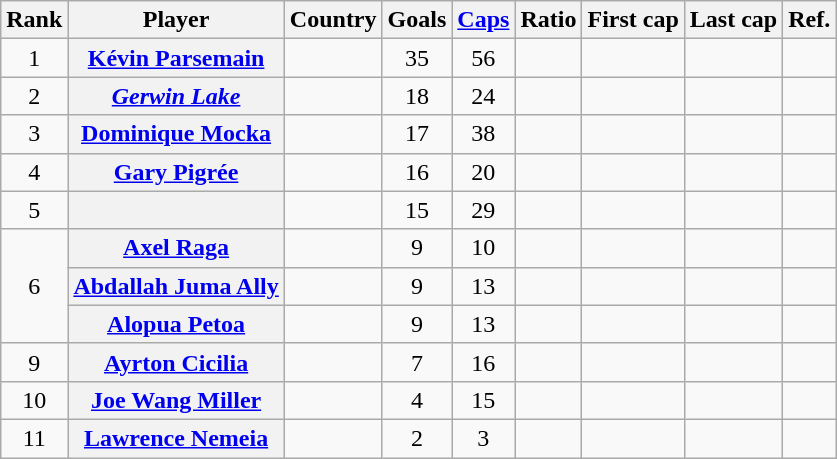<table class="wikitable sortable plainrowheaders" style="text-align:center;">
<tr>
<th>Rank</th>
<th>Player</th>
<th>Country</th>
<th>Goals</th>
<th><a href='#'>Caps</a></th>
<th>Ratio</th>
<th>First cap</th>
<th>Last cap</th>
<th class=unsortable>Ref.</th>
</tr>
<tr>
<td>1</td>
<th scope=row><a href='#'>Kévin Parsemain</a></th>
<td align=left></td>
<td>35</td>
<td>56</td>
<td></td>
<td></td>
<td></td>
<td></td>
</tr>
<tr>
<td>2</td>
<th scope=row><strong><em><a href='#'>Gerwin Lake</a></em></strong></th>
<td align=left></td>
<td>18</td>
<td>24</td>
<td></td>
<td></td>
<td></td>
<td></td>
</tr>
<tr>
<td>3</td>
<th scope=row><a href='#'>Dominique Mocka</a></th>
<td align=left></td>
<td>17</td>
<td>38</td>
<td></td>
<td></td>
<td></td>
<td></td>
</tr>
<tr>
<td>4</td>
<th scope=row><a href='#'>Gary Pigrée</a></th>
<td align=left></td>
<td>16</td>
<td>20</td>
<td></td>
<td></td>
<td></td>
<td></td>
</tr>
<tr>
<td>5</td>
<th scope=row></th>
<td align=left></td>
<td>15</td>
<td>29</td>
<td></td>
<td></td>
<td></td>
<td></td>
</tr>
<tr>
<td rowspan=3>6</td>
<th scope=row><strong><a href='#'>Axel Raga</a></strong></th>
<td align=left></td>
<td>9</td>
<td>10</td>
<td></td>
<td></td>
<td></td>
<td></td>
</tr>
<tr>
<th scope=row><a href='#'>Abdallah Juma Ally</a></th>
<td align=left></td>
<td>9</td>
<td>13</td>
<td></td>
<td></td>
<td></td>
<td></td>
</tr>
<tr>
<th scope=row><a href='#'>Alopua Petoa</a></th>
<td align=left></td>
<td>9</td>
<td>13</td>
<td></td>
<td></td>
<td></td>
<td></td>
</tr>
<tr>
<td>9</td>
<th scope=row><strong><a href='#'>Ayrton Cicilia</a></strong></th>
<td align=left></td>
<td>7</td>
<td>16</td>
<td></td>
<td></td>
<td></td>
<td></td>
</tr>
<tr>
<td>10</td>
<th scope=row><a href='#'>Joe Wang Miller</a></th>
<td></td>
<td>4</td>
<td>15</td>
<td></td>
<td></td>
<td></td>
<td></td>
</tr>
<tr>
<td>11</td>
<th scope=row><a href='#'>Lawrence Nemeia</a></th>
<td align=left></td>
<td>2</td>
<td>3</td>
<td></td>
<td></td>
<td></td>
<td></td>
</tr>
</table>
